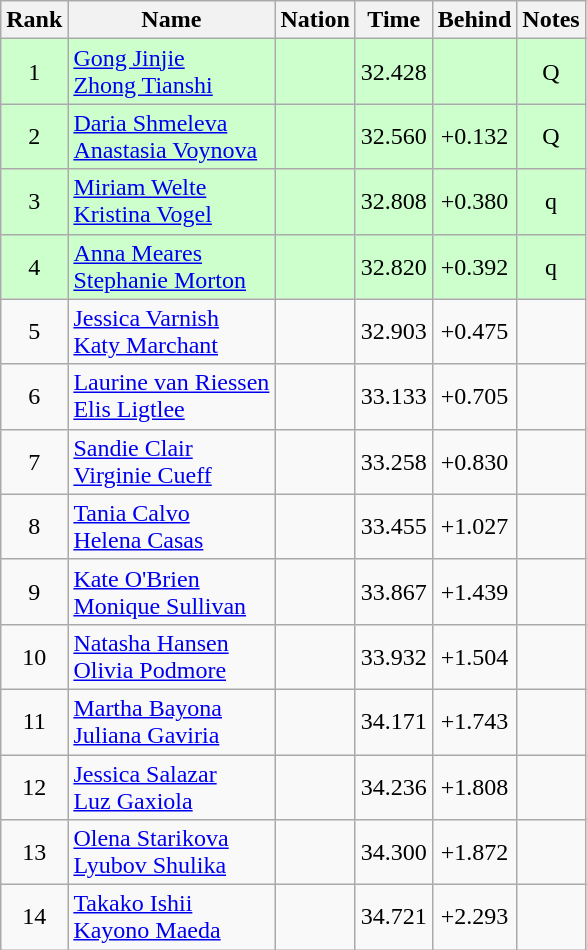<table class="wikitable sortable" style="text-align:center">
<tr>
<th>Rank</th>
<th>Name</th>
<th>Nation</th>
<th>Time</th>
<th>Behind</th>
<th>Notes</th>
</tr>
<tr bgcolor=ccffcc>
<td>1</td>
<td align=left><a href='#'>Gong Jinjie</a><br><a href='#'>Zhong Tianshi</a></td>
<td align=left></td>
<td>32.428</td>
<td></td>
<td>Q</td>
</tr>
<tr bgcolor=ccffcc>
<td>2</td>
<td align=left><a href='#'>Daria Shmeleva</a><br><a href='#'>Anastasia Voynova</a></td>
<td align=left></td>
<td>32.560</td>
<td>+0.132</td>
<td>Q</td>
</tr>
<tr bgcolor=ccffcc>
<td>3</td>
<td align=left><a href='#'>Miriam Welte</a><br><a href='#'>Kristina Vogel</a></td>
<td align=left></td>
<td>32.808</td>
<td>+0.380</td>
<td>q</td>
</tr>
<tr bgcolor=ccffcc>
<td>4</td>
<td align=left><a href='#'>Anna Meares</a><br><a href='#'>Stephanie Morton</a></td>
<td align=left></td>
<td>32.820</td>
<td>+0.392</td>
<td>q</td>
</tr>
<tr>
<td>5</td>
<td align=left><a href='#'>Jessica Varnish</a><br><a href='#'>Katy Marchant</a></td>
<td align=left></td>
<td>32.903</td>
<td>+0.475</td>
<td></td>
</tr>
<tr>
<td>6</td>
<td align=left><a href='#'>Laurine van Riessen</a><br><a href='#'>Elis Ligtlee</a></td>
<td align=left></td>
<td>33.133</td>
<td>+0.705</td>
<td></td>
</tr>
<tr>
<td>7</td>
<td align=left><a href='#'>Sandie Clair</a><br><a href='#'>Virginie Cueff</a></td>
<td align=left></td>
<td>33.258</td>
<td>+0.830</td>
<td></td>
</tr>
<tr>
<td>8</td>
<td align=left><a href='#'>Tania Calvo</a><br><a href='#'>Helena Casas</a></td>
<td align=left></td>
<td>33.455</td>
<td>+1.027</td>
<td></td>
</tr>
<tr>
<td>9</td>
<td align=left><a href='#'>Kate O'Brien</a><br><a href='#'>Monique Sullivan</a></td>
<td align=left></td>
<td>33.867</td>
<td>+1.439</td>
<td></td>
</tr>
<tr>
<td>10</td>
<td align=left><a href='#'>Natasha Hansen</a><br><a href='#'>Olivia Podmore</a></td>
<td align=left></td>
<td>33.932</td>
<td>+1.504</td>
<td></td>
</tr>
<tr>
<td>11</td>
<td align=left><a href='#'>Martha Bayona</a><br><a href='#'>Juliana Gaviria</a></td>
<td align=left></td>
<td>34.171</td>
<td>+1.743</td>
<td></td>
</tr>
<tr>
<td>12</td>
<td align=left><a href='#'>Jessica Salazar</a><br><a href='#'>Luz Gaxiola</a></td>
<td align=left></td>
<td>34.236</td>
<td>+1.808</td>
<td></td>
</tr>
<tr>
<td>13</td>
<td align=left><a href='#'>Olena Starikova</a><br><a href='#'>Lyubov Shulika</a></td>
<td align=left></td>
<td>34.300</td>
<td>+1.872</td>
<td></td>
</tr>
<tr>
<td>14</td>
<td align=left><a href='#'>Takako Ishii</a><br><a href='#'>Kayono Maeda</a></td>
<td align=left></td>
<td>34.721</td>
<td>+2.293</td>
<td></td>
</tr>
</table>
